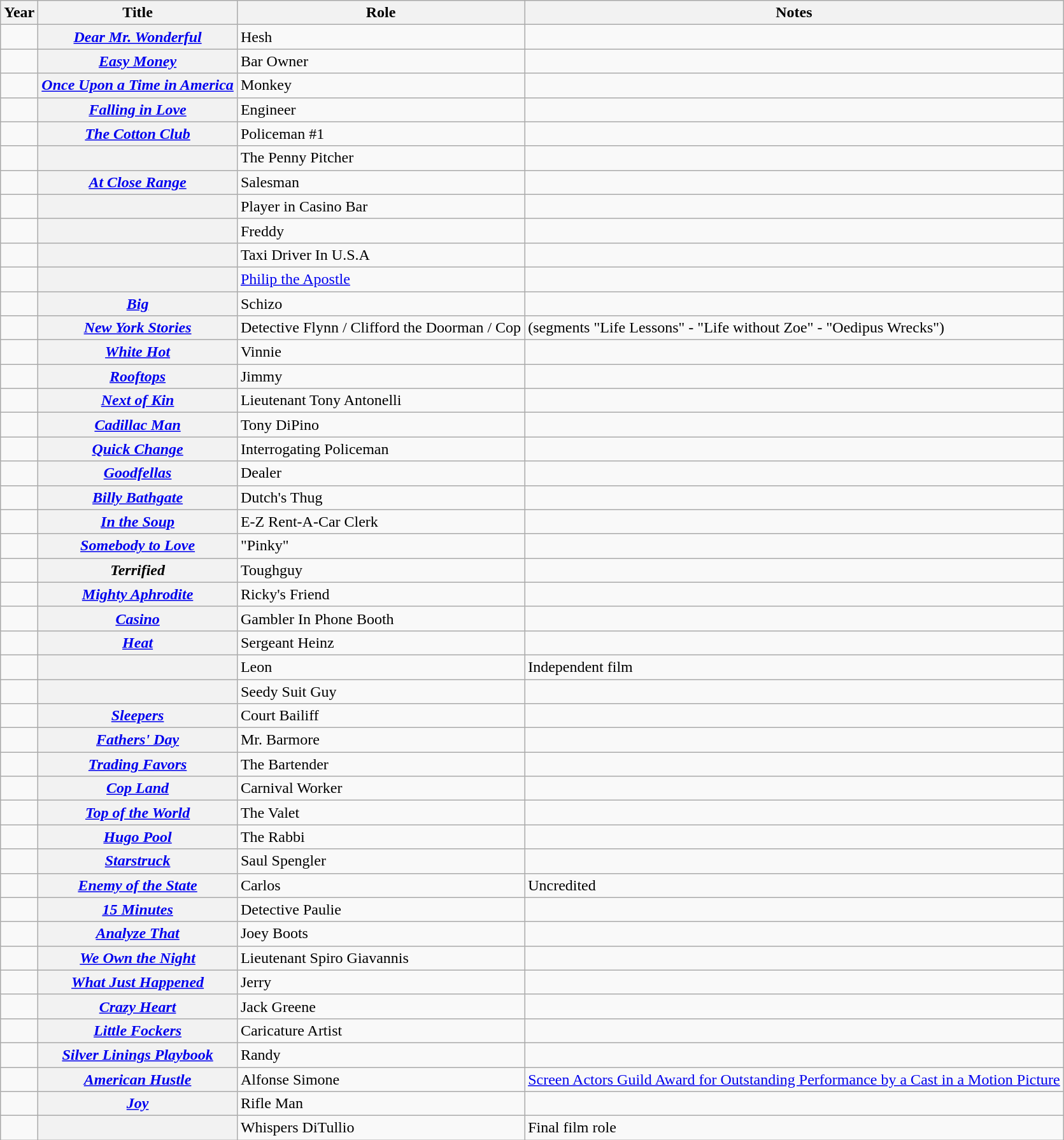<table class="wikitable plainrowheaders sortable">
<tr>
<th scope="col">Year</th>
<th scope="col">Title</th>
<th scope="col">Role</th>
<th scope="col">Notes</th>
</tr>
<tr>
<td></td>
<th scope="row"><em><a href='#'>Dear Mr. Wonderful</a></em></th>
<td>Hesh</td>
<td></td>
</tr>
<tr>
<td></td>
<th scope="row"><em><a href='#'>Easy Money</a></em></th>
<td>Bar Owner</td>
<td></td>
</tr>
<tr>
<td></td>
<th scope="row"><em><a href='#'>Once Upon a Time in America</a></em></th>
<td>Monkey</td>
<td></td>
</tr>
<tr>
<td></td>
<th scope="row"><em><a href='#'>Falling in Love</a></em></th>
<td>Engineer</td>
<td></td>
</tr>
<tr>
<td></td>
<th scope="row"><em><a href='#'>The Cotton Club</a></em></th>
<td>Policeman #1</td>
<td></td>
</tr>
<tr>
<td></td>
<th scope="row"><em></em></th>
<td>The Penny Pitcher</td>
<td></td>
</tr>
<tr>
<td></td>
<th scope="row"><em><a href='#'>At Close Range</a></em></th>
<td>Salesman</td>
<td></td>
</tr>
<tr>
<td></td>
<th scope="row"><em></em></th>
<td>Player in Casino Bar</td>
<td></td>
</tr>
<tr>
<td></td>
<th scope="row"><em></em></th>
<td>Freddy</td>
<td></td>
</tr>
<tr>
<td></td>
<th scope="row"><em></em></th>
<td>Taxi Driver In U.S.A</td>
<td></td>
</tr>
<tr>
<td></td>
<th scope="row"><em></em></th>
<td><a href='#'>Philip the Apostle</a></td>
<td></td>
</tr>
<tr>
<td></td>
<th scope="row"><em><a href='#'>Big</a></em></th>
<td>Schizo</td>
<td></td>
</tr>
<tr>
<td></td>
<th scope="row"><em><a href='#'>New York Stories</a></em></th>
<td>Detective Flynn / Clifford the Doorman / Cop</td>
<td>(segments "Life Lessons" - "Life without Zoe" - "Oedipus Wrecks")</td>
</tr>
<tr>
<td></td>
<th scope="row"><em><a href='#'>White Hot</a></em></th>
<td>Vinnie</td>
<td></td>
</tr>
<tr>
<td></td>
<th scope="row"><em><a href='#'>Rooftops</a></em></th>
<td>Jimmy</td>
<td></td>
</tr>
<tr>
<td></td>
<th scope="row"><em><a href='#'>Next of Kin</a></em></th>
<td>Lieutenant Tony Antonelli</td>
<td></td>
</tr>
<tr>
<td></td>
<th scope="row"><em><a href='#'>Cadillac Man</a></em></th>
<td>Tony DiPino</td>
<td></td>
</tr>
<tr>
<td></td>
<th scope="row"><em><a href='#'>Quick Change</a></em></th>
<td>Interrogating Policeman</td>
<td></td>
</tr>
<tr>
<td></td>
<th scope="row"><em><a href='#'>Goodfellas</a></em></th>
<td>Dealer</td>
<td></td>
</tr>
<tr>
<td></td>
<th scope="row"><em><a href='#'>Billy Bathgate</a></em></th>
<td>Dutch's Thug</td>
<td></td>
</tr>
<tr>
<td></td>
<th scope="row"><em><a href='#'>In the Soup</a></em></th>
<td>E-Z Rent-A-Car Clerk</td>
<td></td>
</tr>
<tr>
<td></td>
<th scope="row"><em><a href='#'>Somebody to Love</a></em></th>
<td>"Pinky"</td>
<td></td>
</tr>
<tr>
<td></td>
<th scope="row"><em>Terrified</em></th>
<td>Toughguy</td>
<td></td>
</tr>
<tr>
<td></td>
<th scope="row"><em><a href='#'>Mighty Aphrodite</a></em></th>
<td>Ricky's Friend</td>
<td></td>
</tr>
<tr>
<td></td>
<th scope="row"><em><a href='#'>Casino</a></em></th>
<td>Gambler In Phone Booth</td>
<td></td>
</tr>
<tr>
<td></td>
<th scope="row"><em><a href='#'>Heat</a></em></th>
<td>Sergeant Heinz</td>
<td></td>
</tr>
<tr>
<td></td>
<th scope="row"><em></em></th>
<td>Leon</td>
<td>Independent film</td>
</tr>
<tr>
<td></td>
<th scope="row"><em></em></th>
<td>Seedy Suit Guy</td>
<td></td>
</tr>
<tr>
<td></td>
<th scope="row"><em><a href='#'>Sleepers</a></em></th>
<td>Court Bailiff</td>
<td></td>
</tr>
<tr>
<td></td>
<th scope="row"><em><a href='#'>Fathers' Day</a></em></th>
<td>Mr. Barmore</td>
<td></td>
</tr>
<tr>
<td></td>
<th scope="row"><em><a href='#'>Trading Favors</a></em></th>
<td>The Bartender</td>
<td></td>
</tr>
<tr>
<td></td>
<th scope="row"><em><a href='#'>Cop Land</a></em></th>
<td>Carnival Worker</td>
<td></td>
</tr>
<tr>
<td></td>
<th scope="row"><em><a href='#'>Top of the World</a></em></th>
<td>The Valet</td>
<td></td>
</tr>
<tr>
<td></td>
<th scope="row"><em><a href='#'>Hugo Pool</a></em></th>
<td>The Rabbi</td>
<td></td>
</tr>
<tr>
<td></td>
<th scope="row"><em><a href='#'>Starstruck</a></em></th>
<td>Saul Spengler</td>
<td></td>
</tr>
<tr>
<td></td>
<th scope="row"><em><a href='#'>Enemy of the State</a></em></th>
<td>Carlos</td>
<td>Uncredited</td>
</tr>
<tr>
<td></td>
<th scope="row"><em><a href='#'>15 Minutes</a></em></th>
<td>Detective Paulie</td>
<td></td>
</tr>
<tr>
<td></td>
<th scope="row"><em><a href='#'>Analyze That</a></em></th>
<td>Joey Boots</td>
<td></td>
</tr>
<tr>
<td></td>
<th scope="row"><em><a href='#'>We Own the Night</a></em></th>
<td>Lieutenant Spiro Giavannis</td>
<td></td>
</tr>
<tr>
<td></td>
<th scope="row"><em><a href='#'>What Just Happened</a></em></th>
<td>Jerry</td>
<td></td>
</tr>
<tr>
<td></td>
<th scope="row"><em><a href='#'>Crazy Heart</a></em></th>
<td>Jack Greene</td>
<td></td>
</tr>
<tr>
<td></td>
<th scope="row"><em><a href='#'>Little Fockers</a></em></th>
<td>Caricature Artist</td>
<td></td>
</tr>
<tr>
<td></td>
<th scope="row"><em><a href='#'>Silver Linings Playbook</a></em></th>
<td>Randy</td>
<td></td>
</tr>
<tr>
<td></td>
<th scope="row"><em><a href='#'>American Hustle</a></em></th>
<td>Alfonse Simone</td>
<td><a href='#'>Screen Actors Guild Award for Outstanding Performance by a Cast in a Motion Picture</a></td>
</tr>
<tr>
<td></td>
<th scope="row"><em><a href='#'>Joy</a></em></th>
<td>Rifle Man</td>
<td></td>
</tr>
<tr>
<td></td>
<th scope="row"><em></em></th>
<td>Whispers DiTullio</td>
<td>Final film role</td>
</tr>
</table>
